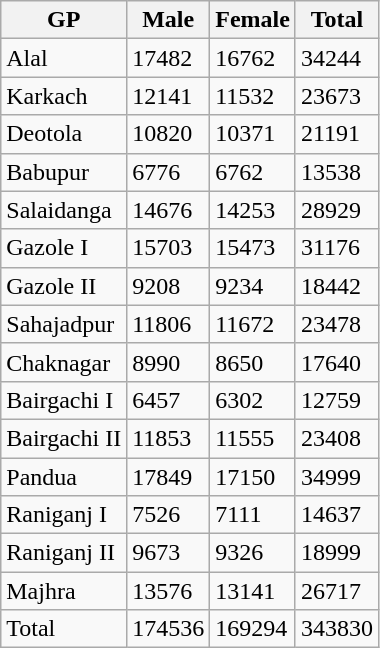<table class="wikitable">
<tr>
<th>GP</th>
<th>Male</th>
<th>Female</th>
<th>Total</th>
</tr>
<tr>
<td>Alal</td>
<td>17482</td>
<td>16762</td>
<td>34244</td>
</tr>
<tr>
<td>Karkach</td>
<td>12141</td>
<td>11532</td>
<td>23673</td>
</tr>
<tr>
<td>Deotola</td>
<td>10820</td>
<td>10371</td>
<td>21191</td>
</tr>
<tr>
<td>Babupur</td>
<td>6776</td>
<td>6762</td>
<td>13538</td>
</tr>
<tr>
<td>Salaidanga</td>
<td>14676</td>
<td>14253</td>
<td>28929</td>
</tr>
<tr>
<td>Gazole I</td>
<td>15703</td>
<td>15473</td>
<td>31176</td>
</tr>
<tr>
<td>Gazole II</td>
<td>9208</td>
<td>9234</td>
<td>18442</td>
</tr>
<tr>
<td>Sahajadpur</td>
<td>11806</td>
<td>11672</td>
<td>23478</td>
</tr>
<tr>
<td>Chaknagar</td>
<td>8990</td>
<td>8650</td>
<td>17640</td>
</tr>
<tr>
<td>Bairgachi I</td>
<td>6457</td>
<td>6302</td>
<td>12759</td>
</tr>
<tr>
<td>Bairgachi II</td>
<td>11853</td>
<td>11555</td>
<td>23408</td>
</tr>
<tr>
<td>Pandua</td>
<td>17849</td>
<td>17150</td>
<td>34999</td>
</tr>
<tr>
<td>Raniganj I</td>
<td>7526</td>
<td>7111</td>
<td>14637</td>
</tr>
<tr>
<td>Raniganj II</td>
<td>9673</td>
<td>9326</td>
<td>18999</td>
</tr>
<tr>
<td>Majhra</td>
<td>13576</td>
<td>13141</td>
<td>26717</td>
</tr>
<tr>
<td>Total</td>
<td>174536</td>
<td>169294</td>
<td>343830</td>
</tr>
</table>
